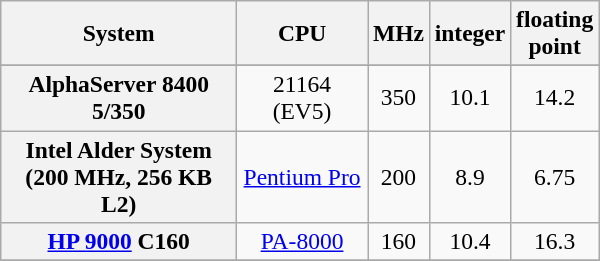<table class="wikitable" style="text-align:center; font-size:98%">
<tr>
<th width="150">System</th>
<th width="80">CPU</th>
<th width="30">MHz</th>
<th width="40">integer</th>
<th width="50">floating point</th>
</tr>
<tr>
</tr>
<tr>
<th>AlphaServer 8400 5/350</th>
<td>21164 (EV5)</td>
<td>350</td>
<td>10.1</td>
<td>14.2</td>
</tr>
<tr>
<th>Intel Alder System (200 MHz, 256 KB L2)</th>
<td><a href='#'>Pentium Pro</a></td>
<td>200</td>
<td>8.9</td>
<td>6.75</td>
</tr>
<tr>
<th><a href='#'>HP 9000</a> C160</th>
<td><a href='#'>PA-8000</a></td>
<td>160</td>
<td>10.4</td>
<td>16.3</td>
</tr>
<tr>
</tr>
</table>
